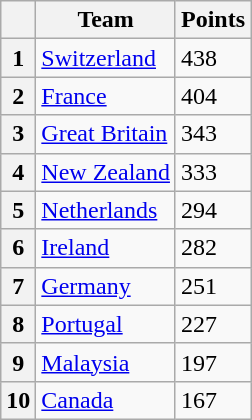<table class="wikitable">
<tr>
<th></th>
<th>Team</th>
<th>Points</th>
</tr>
<tr>
<th>1</th>
<td> <a href='#'>Switzerland</a></td>
<td>438</td>
</tr>
<tr>
<th>2</th>
<td> <a href='#'>France</a></td>
<td>404</td>
</tr>
<tr>
<th>3</th>
<td> <a href='#'>Great Britain</a></td>
<td>343</td>
</tr>
<tr>
<th>4</th>
<td> <a href='#'>New Zealand</a></td>
<td>333</td>
</tr>
<tr>
<th>5</th>
<td> <a href='#'>Netherlands</a></td>
<td>294</td>
</tr>
<tr>
<th>6</th>
<td> <a href='#'>Ireland</a></td>
<td>282</td>
</tr>
<tr>
<th>7</th>
<td> <a href='#'>Germany</a></td>
<td>251</td>
</tr>
<tr>
<th>8</th>
<td> <a href='#'>Portugal</a></td>
<td>227</td>
</tr>
<tr>
<th>9</th>
<td> <a href='#'>Malaysia</a></td>
<td>197</td>
</tr>
<tr>
<th>10</th>
<td> <a href='#'>Canada</a></td>
<td>167</td>
</tr>
</table>
